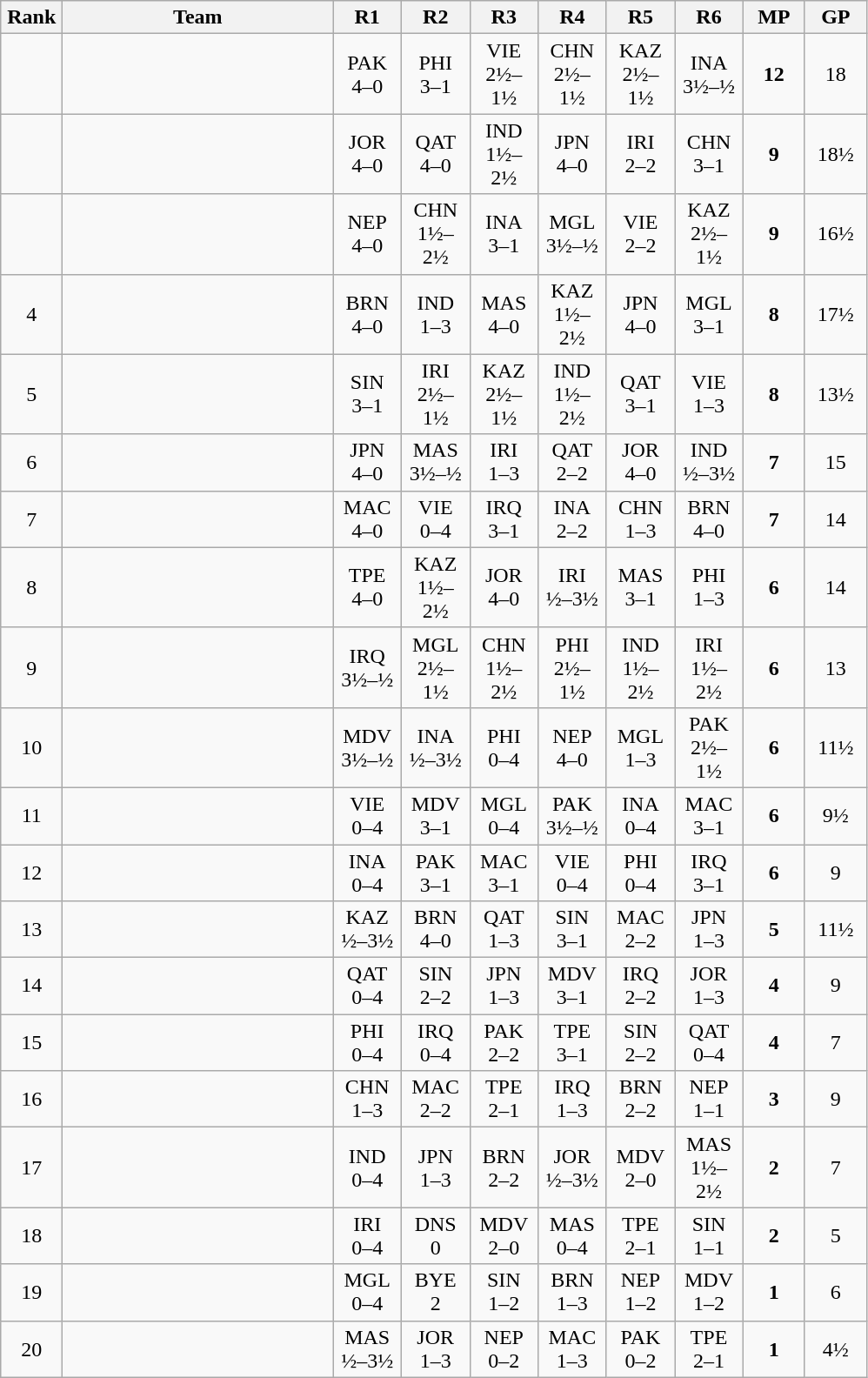<table class=wikitable style="text-align:center">
<tr>
<th width=40>Rank</th>
<th width=200>Team</th>
<th width=45>R1</th>
<th width=45>R2</th>
<th width=45>R3</th>
<th width=45>R4</th>
<th width=45>R5</th>
<th width=45>R6</th>
<th width=40>MP</th>
<th width=40>GP</th>
</tr>
<tr>
<td></td>
<td align=left></td>
<td>PAK<br>4–0</td>
<td>PHI<br>3–1</td>
<td>VIE<br>2½–1½</td>
<td>CHN<br>2½–1½</td>
<td>KAZ<br>2½–1½</td>
<td>INA<br>3½–½</td>
<td><strong>12</strong></td>
<td>18</td>
</tr>
<tr>
<td></td>
<td align=left></td>
<td>JOR<br>4–0</td>
<td>QAT<br>4–0</td>
<td>IND<br>1½–2½</td>
<td>JPN<br>4–0</td>
<td>IRI<br>2–2</td>
<td>CHN<br>3–1</td>
<td><strong>9</strong></td>
<td>18½</td>
</tr>
<tr>
<td></td>
<td align=left></td>
<td>NEP<br>4–0</td>
<td>CHN<br>1½–2½</td>
<td>INA<br>3–1</td>
<td>MGL<br>3½–½</td>
<td>VIE<br>2–2</td>
<td>KAZ<br>2½–1½</td>
<td><strong>9</strong></td>
<td>16½</td>
</tr>
<tr>
<td>4</td>
<td align=left></td>
<td>BRN<br>4–0</td>
<td>IND<br>1–3</td>
<td>MAS<br>4–0</td>
<td>KAZ<br>1½–2½</td>
<td>JPN<br>4–0</td>
<td>MGL<br>3–1</td>
<td><strong>8</strong></td>
<td>17½</td>
</tr>
<tr>
<td>5</td>
<td align=left></td>
<td>SIN<br>3–1</td>
<td>IRI<br>2½–1½</td>
<td>KAZ<br>2½–1½</td>
<td>IND<br>1½–2½</td>
<td>QAT<br>3–1</td>
<td>VIE<br>1–3</td>
<td><strong>8</strong></td>
<td>13½</td>
</tr>
<tr>
<td>6</td>
<td align=left></td>
<td>JPN<br>4–0</td>
<td>MAS<br>3½–½</td>
<td>IRI<br>1–3</td>
<td>QAT<br>2–2</td>
<td>JOR<br>4–0</td>
<td>IND<br>½–3½</td>
<td><strong>7</strong></td>
<td>15</td>
</tr>
<tr>
<td>7</td>
<td align=left></td>
<td>MAC<br>4–0</td>
<td>VIE<br>0–4</td>
<td>IRQ<br>3–1</td>
<td>INA<br>2–2</td>
<td>CHN<br>1–3</td>
<td>BRN<br>4–0</td>
<td><strong>7</strong></td>
<td>14</td>
</tr>
<tr>
<td>8</td>
<td align=left></td>
<td>TPE<br>4–0</td>
<td>KAZ<br>1½–2½</td>
<td>JOR<br>4–0</td>
<td>IRI<br>½–3½</td>
<td>MAS<br>3–1</td>
<td>PHI<br>1–3</td>
<td><strong>6</strong></td>
<td>14</td>
</tr>
<tr>
<td>9</td>
<td align=left></td>
<td>IRQ<br>3½–½</td>
<td>MGL<br>2½–1½</td>
<td>CHN<br>1½–2½</td>
<td>PHI<br>2½–1½</td>
<td>IND<br>1½–2½</td>
<td>IRI<br>1½–2½</td>
<td><strong>6</strong></td>
<td>13</td>
</tr>
<tr>
<td>10</td>
<td align=left></td>
<td>MDV<br>3½–½</td>
<td>INA<br>½–3½</td>
<td>PHI<br>0–4</td>
<td>NEP<br>4–0</td>
<td>MGL<br>1–3</td>
<td>PAK<br>2½–1½</td>
<td><strong>6</strong></td>
<td>11½</td>
</tr>
<tr>
<td>11</td>
<td align=left></td>
<td>VIE<br>0–4</td>
<td>MDV<br>3–1</td>
<td>MGL<br>0–4</td>
<td>PAK<br>3½–½</td>
<td>INA<br>0–4</td>
<td>MAC<br>3–1</td>
<td><strong>6</strong></td>
<td>9½</td>
</tr>
<tr>
<td>12</td>
<td align=left></td>
<td>INA<br>0–4</td>
<td>PAK<br>3–1</td>
<td>MAC<br>3–1</td>
<td>VIE<br>0–4</td>
<td>PHI<br>0–4</td>
<td>IRQ<br>3–1</td>
<td><strong>6</strong></td>
<td>9</td>
</tr>
<tr>
<td>13</td>
<td align=left></td>
<td>KAZ<br>½–3½</td>
<td>BRN<br>4–0</td>
<td>QAT<br>1–3</td>
<td>SIN<br>3–1</td>
<td>MAC<br>2–2</td>
<td>JPN<br>1–3</td>
<td><strong>5</strong></td>
<td>11½</td>
</tr>
<tr>
<td>14</td>
<td align=left></td>
<td>QAT<br>0–4</td>
<td>SIN<br>2–2</td>
<td>JPN<br>1–3</td>
<td>MDV<br>3–1</td>
<td>IRQ<br>2–2</td>
<td>JOR<br>1–3</td>
<td><strong>4</strong></td>
<td>9</td>
</tr>
<tr>
<td>15</td>
<td align=left></td>
<td>PHI<br>0–4</td>
<td>IRQ<br>0–4</td>
<td>PAK<br>2–2</td>
<td>TPE<br>3–1</td>
<td>SIN<br>2–2</td>
<td>QAT<br>0–4</td>
<td><strong>4</strong></td>
<td>7</td>
</tr>
<tr>
<td>16</td>
<td align=left></td>
<td>CHN<br>1–3</td>
<td>MAC<br>2–2</td>
<td>TPE<br>2–1</td>
<td>IRQ<br>1–3</td>
<td>BRN<br>2–2</td>
<td>NEP<br>1–1</td>
<td><strong>3</strong></td>
<td>9</td>
</tr>
<tr>
<td>17</td>
<td align=left></td>
<td>IND<br>0–4</td>
<td>JPN<br>1–3</td>
<td>BRN<br>2–2</td>
<td>JOR<br>½–3½</td>
<td>MDV<br>2–0</td>
<td>MAS<br>1½–2½</td>
<td><strong>2</strong></td>
<td>7</td>
</tr>
<tr>
<td>18</td>
<td align=left></td>
<td>IRI<br>0–4</td>
<td>DNS<br>0</td>
<td>MDV<br>2–0</td>
<td>MAS<br>0–4</td>
<td>TPE<br>2–1</td>
<td>SIN<br>1–1</td>
<td><strong>2</strong></td>
<td>5</td>
</tr>
<tr>
<td>19</td>
<td align=left></td>
<td>MGL<br>0–4</td>
<td>BYE<br>2</td>
<td>SIN<br>1–2</td>
<td>BRN<br>1–3</td>
<td>NEP<br>1–2</td>
<td>MDV<br>1–2</td>
<td><strong>1</strong></td>
<td>6</td>
</tr>
<tr>
<td>20</td>
<td align=left></td>
<td>MAS<br>½–3½</td>
<td>JOR<br>1–3</td>
<td>NEP<br>0–2</td>
<td>MAC<br>1–3</td>
<td>PAK<br>0–2</td>
<td>TPE<br>2–1</td>
<td><strong>1</strong></td>
<td>4½</td>
</tr>
</table>
